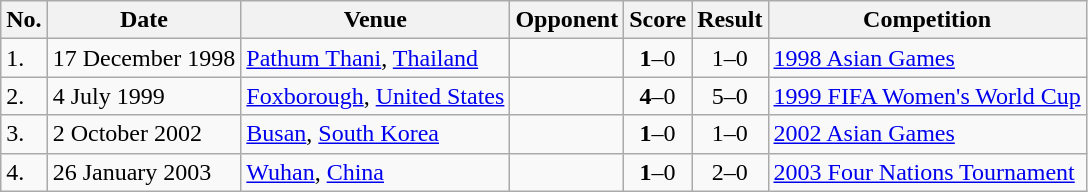<table class="wikitable">
<tr>
<th>No.</th>
<th>Date</th>
<th>Venue</th>
<th>Opponent</th>
<th>Score</th>
<th>Result</th>
<th>Competition</th>
</tr>
<tr>
<td>1.</td>
<td>17 December 1998</td>
<td><a href='#'>Pathum Thani</a>, <a href='#'>Thailand</a></td>
<td></td>
<td align=center><strong>1</strong>–0</td>
<td align=center>1–0 </td>
<td><a href='#'>1998 Asian Games</a></td>
</tr>
<tr>
<td>2.</td>
<td>4 July 1999</td>
<td><a href='#'>Foxborough</a>, <a href='#'>United States</a></td>
<td></td>
<td align=center><strong>4</strong>–0</td>
<td align=center>5–0</td>
<td><a href='#'>1999 FIFA Women's World Cup</a></td>
</tr>
<tr>
<td>3.</td>
<td>2 October 2002</td>
<td><a href='#'>Busan</a>, <a href='#'>South Korea</a></td>
<td></td>
<td align=center><strong>1</strong>–0</td>
<td align=center>1–0</td>
<td><a href='#'>2002 Asian Games</a></td>
</tr>
<tr>
<td>4.</td>
<td>26 January 2003</td>
<td><a href='#'>Wuhan</a>, <a href='#'>China</a></td>
<td></td>
<td align=center><strong>1</strong>–0</td>
<td align=center>2–0</td>
<td><a href='#'>2003 Four Nations Tournament</a></td>
</tr>
</table>
